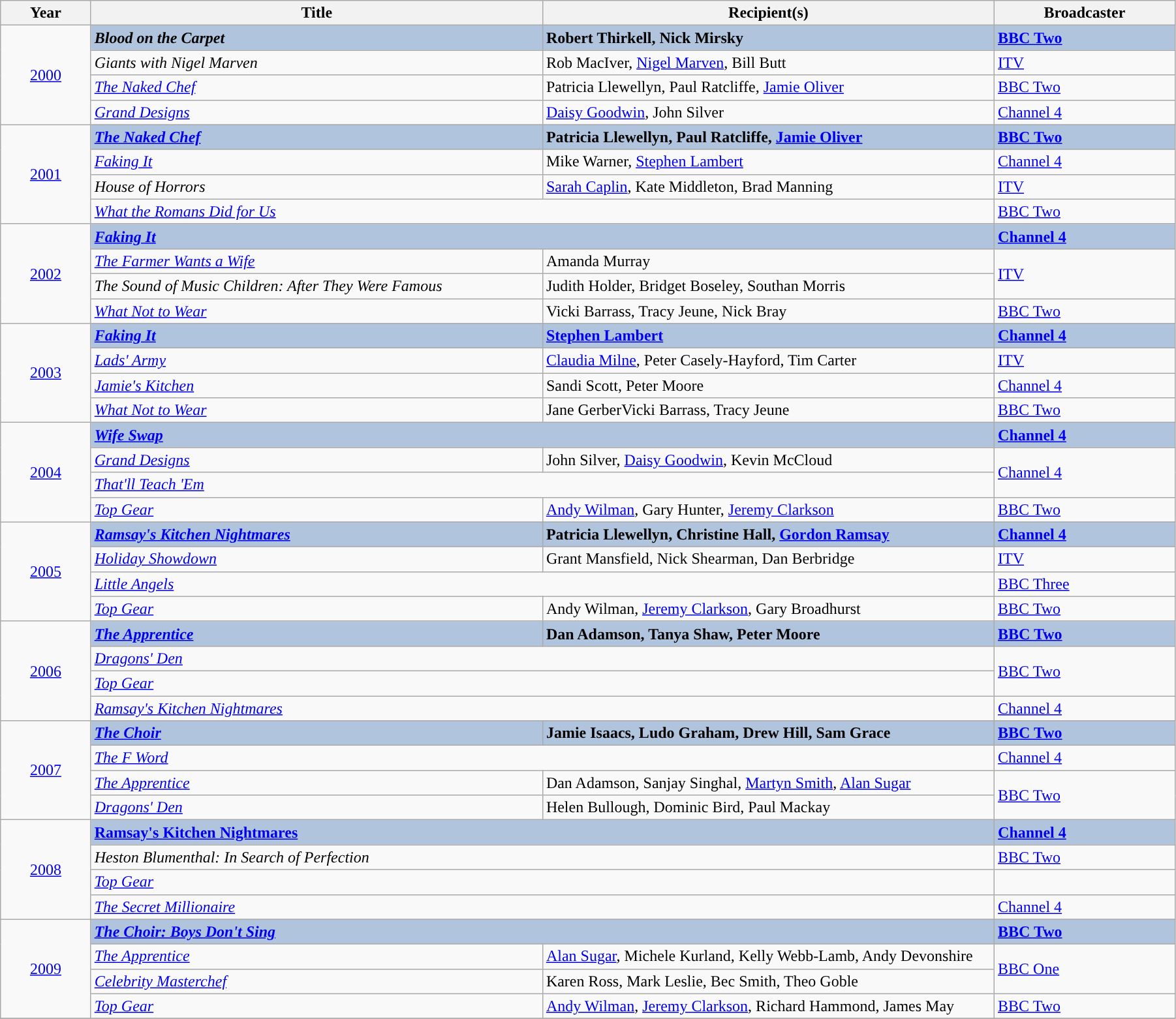<table class="wikitable" width="95%">
<tr>
<th width=5%>Year</th>
<th width=25%>Title</th>
<th width=25%><strong>Recipient(s)</strong></th>
<th width=10%><strong>Broadcaster</strong></th>
</tr>
<tr>
<td rowspan="4" style="text-align:center;"><a href='#'>2000</a></td>
<td style="background:#B0C4DE;"><strong><em>Blood on the Carpet</em></strong></td>
<td style="background:#B0C4DE;"><strong>Robert Thirkell, Nick Mirsky</strong></td>
<td style="background:#B0C4DE;"><strong><a href='#'>BBC Two</a></strong></td>
</tr>
<tr>
<td><em>Giants with Nigel Marven</em></td>
<td>Rob MacIver, <a href='#'>Nigel Marven</a>, Bill Butt</td>
<td><a href='#'>ITV</a></td>
</tr>
<tr>
<td><em><a href='#'>The Naked Chef</a></em></td>
<td>Patricia Llewellyn, Paul Ratcliffe, <a href='#'>Jamie Oliver</a></td>
<td><a href='#'>BBC Two</a></td>
</tr>
<tr>
<td><em><a href='#'>Grand Designs</a></em></td>
<td><a href='#'>Daisy Goodwin</a>, John Silver</td>
<td><a href='#'>Channel 4</a></td>
</tr>
<tr>
<td rowspan="4" style="text-align:center;"><a href='#'>2001</a></td>
<td style="background:#B0C4DE;"><strong><em><a href='#'>The Naked Chef</a></em></strong></td>
<td style="background:#B0C4DE;"><strong>Patricia Llewellyn, Paul Ratcliffe, <a href='#'>Jamie Oliver</a></strong></td>
<td style="background:#B0C4DE;"><strong><a href='#'>BBC Two</a></strong></td>
</tr>
<tr>
<td><em><a href='#'>Faking It</a></em></td>
<td>Mike Warner, <a href='#'>Stephen Lambert</a></td>
<td><a href='#'>Channel 4</a></td>
</tr>
<tr>
<td><em>House of Horrors</em></td>
<td><a href='#'>Sarah Caplin</a>, Kate Middleton, Brad Manning</td>
<td><a href='#'>ITV</a></td>
</tr>
<tr>
<td colspan="2"><em><a href='#'>What the Romans Did for Us</a></em></td>
<td><a href='#'>BBC Two</a></td>
</tr>
<tr>
<td rowspan="4" style="text-align:center;"><a href='#'>2002</a></td>
<td colspan="2" style="background:#B0C4DE;"><strong><em><a href='#'>Faking It</a></em></strong></td>
<td style="background:#B0C4DE;"><strong><a href='#'>Channel 4</a></strong></td>
</tr>
<tr>
<td><em><a href='#'>The Farmer Wants a Wife</a></em></td>
<td>Amanda Murray</td>
<td rowspan="2"><a href='#'>ITV</a></td>
</tr>
<tr>
<td><em>The Sound of Music Children: After They Were Famous</em></td>
<td>Judith Holder, Bridget Boseley, Southan Morris</td>
</tr>
<tr>
<td><em><a href='#'>What Not to Wear</a></em></td>
<td>Vicki Barrass, Tracy Jeune, Nick Bray</td>
<td><a href='#'>BBC Two</a></td>
</tr>
<tr>
<td rowspan="4" style="text-align:center;"><a href='#'>2003</a></td>
<td style="background:#B0C4DE;"><strong><em><a href='#'>Faking It</a></em></strong></td>
<td style="background:#B0C4DE;"><strong><a href='#'>Stephen Lambert</a></strong></td>
<td style="background:#B0C4DE;"><strong><a href='#'>Channel 4</a></strong></td>
</tr>
<tr>
<td><em><a href='#'>Lads' Army</a></em></td>
<td><a href='#'>Claudia Milne</a>, Peter Casely-Hayford, Tim Carter</td>
<td><a href='#'>ITV</a></td>
</tr>
<tr>
<td><em><a href='#'>Jamie's Kitchen</a></em></td>
<td>Sandi Scott, Peter Moore</td>
<td><a href='#'>Channel 4</a></td>
</tr>
<tr>
<td><em><a href='#'>What Not to Wear</a></em></td>
<td>Jane GerberVicki Barrass, Tracy Jeune</td>
<td><a href='#'>BBC Two</a></td>
</tr>
<tr>
<td rowspan="4" style="text-align:center;"><a href='#'>2004</a></td>
<td colspan="2" style="background:#B0C4DE;"><strong><em><a href='#'>Wife Swap</a></em></strong></td>
<td style="background:#B0C4DE;"><strong><a href='#'>Channel 4</a></strong></td>
</tr>
<tr>
<td><em><a href='#'>Grand Designs</a></em></td>
<td>John Silver, <a href='#'>Daisy Goodwin</a>, Kevin McCloud</td>
<td rowspan="2"><a href='#'>Channel 4</a></td>
</tr>
<tr>
<td colspan="2"><em><a href='#'>That'll Teach 'Em</a></em></td>
</tr>
<tr>
<td><em><a href='#'>Top Gear</a></em></td>
<td><a href='#'>Andy Wilman</a>, Gary Hunter, <a href='#'>Jeremy Clarkson</a></td>
<td><a href='#'>BBC Two</a></td>
</tr>
<tr>
<td rowspan="4" style="text-align:center;"><a href='#'>2005</a></td>
<td style="background:#B0C4DE;"><strong><em><a href='#'>Ramsay's Kitchen Nightmares</a></em></strong></td>
<td style="background:#B0C4DE;"><strong>Patricia Llewellyn, Christine Hall, <a href='#'>Gordon Ramsay</a></strong></td>
<td style="background:#B0C4DE;"><strong><a href='#'>Channel 4</a></strong></td>
</tr>
<tr>
<td><em><a href='#'>Holiday Showdown</a></em></td>
<td>Grant Mansfield, Nick Shearman, Dan Berbridge</td>
<td><a href='#'>ITV</a></td>
</tr>
<tr>
<td colspan="2"><em><a href='#'>Little Angels</a></em></td>
<td><a href='#'>BBC Three</a></td>
</tr>
<tr>
<td><em><a href='#'>Top Gear</a></em></td>
<td>Andy Wilman, <a href='#'>Jeremy Clarkson</a>, Gary Broadhurst</td>
<td><a href='#'>BBC Two</a></td>
</tr>
<tr>
<td rowspan="4" style="text-align:center;"><a href='#'>2006</a></td>
<td style="background:#B0C4DE;"><strong><em><a href='#'>The Apprentice</a></em></strong></td>
<td style="background:#B0C4DE;"><strong>Dan Adamson, Tanya Shaw, Peter Moore</strong></td>
<td style="background:#B0C4DE;"><strong><a href='#'>BBC Two</a></strong></td>
</tr>
<tr>
<td colspan="2"><em><a href='#'>Dragons' Den</a></em></td>
<td rowspan="2"><a href='#'>BBC Two</a></td>
</tr>
<tr>
<td colspan="2"><em><a href='#'>Top Gear</a></em></td>
</tr>
<tr>
<td colspan="2"><em><a href='#'>Ramsay's Kitchen Nightmares</a></em></td>
<td><a href='#'>Channel 4</a></td>
</tr>
<tr>
<td rowspan="4" style="text-align:center;"><a href='#'>2007</a></td>
<td style="background:#B0C4DE;"><strong><em><a href='#'>The Choir</a></em></strong></td>
<td style="background:#B0C4DE;"><strong>Jamie Isaacs, Ludo Graham, Drew Hill, Sam Grace</strong></td>
<td style="background:#B0C4DE;"><strong><a href='#'>BBC Two</a></strong></td>
</tr>
<tr>
<td colspan="2"><em><a href='#'>The F Word</a></em></td>
<td><a href='#'>Channel 4</a></td>
</tr>
<tr>
<td><em><a href='#'>The Apprentice</a></em></td>
<td>Dan Adamson, Sanjay Singhal, <a href='#'>Martyn Smith</a>, <a href='#'>Alan Sugar</a></td>
<td rowspan="2"><a href='#'>BBC Two</a></td>
</tr>
<tr>
<td><em><a href='#'>Dragons' Den</a></em></td>
<td>Helen Bullough, Dominic Bird, Paul Mackay</td>
</tr>
<tr>
<td rowspan="4" style="text-align:center;"><a href='#'>2008</a></td>
<td colspan="2" style="background:#B0C4DE;"><strong><a href='#'>Ramsay's Kitchen Nightmares</a></strong></td>
<td style="background:#B0C4DE;"><strong><a href='#'>Channel 4</a></strong></td>
</tr>
<tr>
<td colspan="2"><em>Heston Blumenthal: In Search of Perfection</em></td>
<td colspan="2"><a href='#'>BBC Two</a></td>
</tr>
<tr>
<td colspan="2"><em><a href='#'>Top Gear</a></em></td>
</tr>
<tr>
<td colspan="2"><em><a href='#'>The Secret Millionaire</a></em></td>
<td><a href='#'>Channel 4</a></td>
</tr>
<tr>
<td rowspan="4" style="text-align:center;"><a href='#'>2009</a></td>
<td colspan="2" style="background:#B0C4DE;"><strong><em><a href='#'>The Choir: Boys Don't Sing</a></em></strong></td>
<td style="background:#B0C4DE;"><strong><a href='#'>BBC Two</a></strong></td>
</tr>
<tr>
<td><em><a href='#'>The Apprentice</a></em></td>
<td><a href='#'>Alan Sugar</a>, Michele Kurland, Kelly Webb-Lamb, Andy Devonshire</td>
<td rowspan="2"><a href='#'>BBC One</a></td>
</tr>
<tr>
<td><em><a href='#'>Celebrity Masterchef</a></em></td>
<td>Karen Ross, Mark Leslie, Bec Smith, Theo Goble</td>
</tr>
<tr>
<td><em><a href='#'>Top Gear</a></em></td>
<td><a href='#'>Andy Wilman</a>, <a href='#'>Jeremy Clarkson</a>, Richard Hammond, James May</td>
<td><a href='#'>BBC Two</a></td>
</tr>
<tr>
</tr>
</table>
